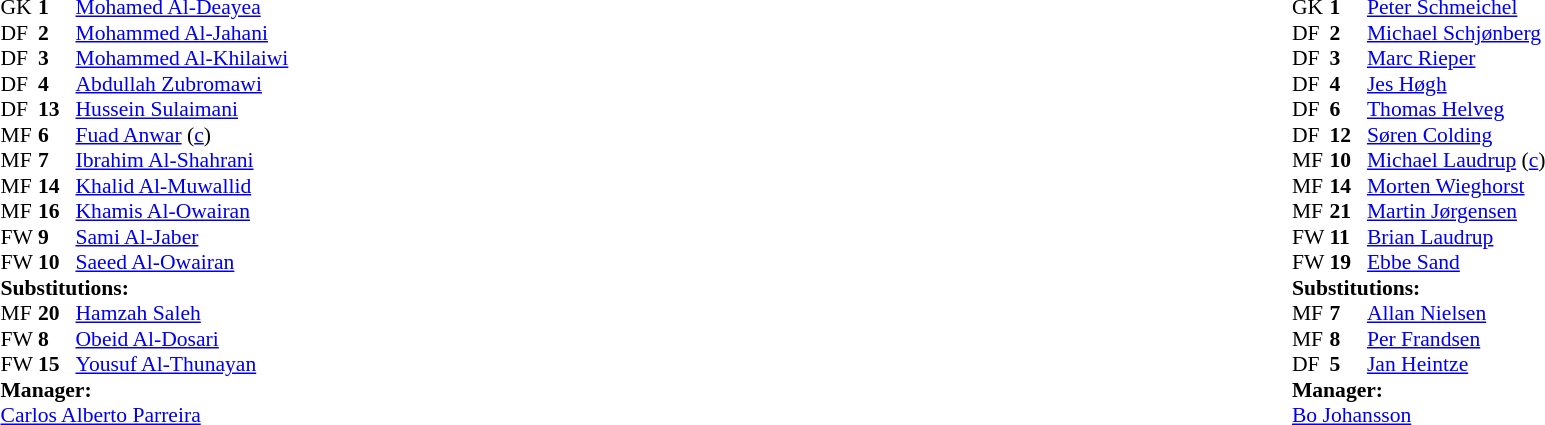<table width="100%">
<tr>
<td valign="top" width="50%"><br><table style="font-size: 90%" cellspacing="0" cellpadding="0">
<tr>
<th width="25"></th>
<th width="25"></th>
</tr>
<tr>
<td>GK</td>
<td><strong>1</strong></td>
<td><a href='#'>Mohamed Al-Deayea</a></td>
</tr>
<tr>
<td>DF</td>
<td><strong>2</strong></td>
<td><a href='#'>Mohammed Al-Jahani</a></td>
</tr>
<tr>
<td>DF</td>
<td><strong>3</strong></td>
<td><a href='#'>Mohammed Al-Khilaiwi</a></td>
</tr>
<tr>
<td>DF</td>
<td><strong>4</strong></td>
<td><a href='#'>Abdullah Zubromawi</a></td>
</tr>
<tr>
<td>DF</td>
<td><strong>13</strong></td>
<td><a href='#'>Hussein Sulaimani</a></td>
</tr>
<tr>
<td>MF</td>
<td><strong>6</strong></td>
<td><a href='#'>Fuad Anwar</a> (<a href='#'>c</a>)</td>
<td></td>
<td></td>
</tr>
<tr>
<td>MF</td>
<td><strong>7</strong></td>
<td><a href='#'>Ibrahim Al-Shahrani</a></td>
</tr>
<tr>
<td>MF</td>
<td><strong>14</strong></td>
<td><a href='#'>Khalid Al-Muwallid</a></td>
<td></td>
</tr>
<tr>
<td>MF</td>
<td><strong>16</strong></td>
<td><a href='#'>Khamis Al-Owairan</a></td>
</tr>
<tr>
<td>FW</td>
<td><strong>9</strong></td>
<td><a href='#'>Sami Al-Jaber</a></td>
<td></td>
<td></td>
</tr>
<tr>
<td>FW</td>
<td><strong>10</strong></td>
<td><a href='#'>Saeed Al-Owairan</a></td>
<td></td>
<td></td>
</tr>
<tr>
<td colspan=3><strong>Substitutions:</strong></td>
</tr>
<tr>
<td>MF</td>
<td><strong>20</strong></td>
<td><a href='#'>Hamzah Saleh</a></td>
<td></td>
<td></td>
</tr>
<tr>
<td>FW</td>
<td><strong>8</strong></td>
<td><a href='#'>Obeid Al-Dosari</a></td>
<td></td>
<td></td>
</tr>
<tr>
<td>FW</td>
<td><strong>15</strong></td>
<td><a href='#'>Yousuf Al-Thunayan</a></td>
<td></td>
<td></td>
</tr>
<tr>
<td colspan=3><strong>Manager:</strong></td>
</tr>
<tr>
<td colspan="4"> <a href='#'>Carlos Alberto Parreira</a></td>
</tr>
</table>
</td>
<td></td>
<td valign="top" width="50%"><br><table style="font-size: 90%" cellspacing="0" cellpadding="0" align=center>
<tr>
<th width="25"></th>
<th width="25"></th>
</tr>
<tr>
<td>GK</td>
<td><strong>1</strong></td>
<td><a href='#'>Peter Schmeichel</a></td>
</tr>
<tr>
<td>DF</td>
<td><strong>2</strong></td>
<td><a href='#'>Michael Schjønberg</a></td>
</tr>
<tr>
<td>DF</td>
<td><strong>3</strong></td>
<td><a href='#'>Marc Rieper</a></td>
<td></td>
</tr>
<tr>
<td>DF</td>
<td><strong>4</strong></td>
<td><a href='#'>Jes Høgh</a></td>
</tr>
<tr>
<td>DF</td>
<td><strong>6</strong></td>
<td><a href='#'>Thomas Helveg</a></td>
</tr>
<tr>
<td>DF</td>
<td><strong>12</strong></td>
<td><a href='#'>Søren Colding</a></td>
</tr>
<tr>
<td>MF</td>
<td><strong>10</strong></td>
<td><a href='#'>Michael Laudrup</a> (<a href='#'>c</a>)</td>
</tr>
<tr>
<td>MF</td>
<td><strong>14</strong></td>
<td><a href='#'>Morten Wieghorst</a></td>
<td></td>
<td></td>
</tr>
<tr>
<td>MF</td>
<td><strong>21</strong></td>
<td><a href='#'>Martin Jørgensen</a></td>
<td></td>
<td></td>
</tr>
<tr>
<td>FW</td>
<td><strong>11</strong></td>
<td><a href='#'>Brian Laudrup</a></td>
<td></td>
<td></td>
</tr>
<tr>
<td>FW</td>
<td><strong>19</strong></td>
<td><a href='#'>Ebbe Sand</a></td>
</tr>
<tr>
<td colspan=3><strong>Substitutions:</strong></td>
</tr>
<tr>
<td>MF</td>
<td><strong>7</strong></td>
<td><a href='#'>Allan Nielsen</a></td>
<td></td>
<td></td>
</tr>
<tr>
<td>MF</td>
<td><strong>8</strong></td>
<td><a href='#'>Per Frandsen</a></td>
<td></td>
<td></td>
</tr>
<tr>
<td>DF</td>
<td><strong>5</strong></td>
<td><a href='#'>Jan Heintze</a></td>
<td></td>
<td></td>
</tr>
<tr>
<td colspan=3><strong>Manager:</strong></td>
</tr>
<tr>
<td colspan="4"> <a href='#'>Bo Johansson</a></td>
</tr>
</table>
</td>
</tr>
</table>
